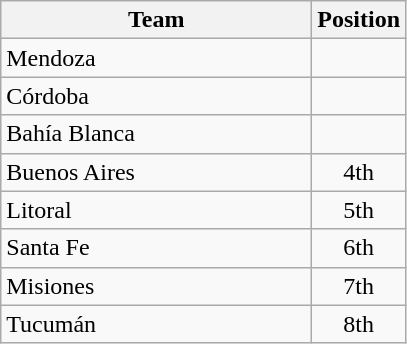<table class="wikitable">
<tr>
<th width=200px>Team</th>
<th width=40px>Position</th>
</tr>
<tr>
<td> Mendoza</td>
<td align=center></td>
</tr>
<tr>
<td> Córdoba</td>
<td align=center></td>
</tr>
<tr>
<td> Bahía Blanca</td>
<td align=center></td>
</tr>
<tr>
<td> Buenos Aires</td>
<td align=center>4th</td>
</tr>
<tr>
<td> Litoral</td>
<td align=center>5th</td>
</tr>
<tr>
<td> Santa Fe</td>
<td align=center>6th</td>
</tr>
<tr>
<td> Misiones</td>
<td align=center>7th </td>
</tr>
<tr>
<td> Tucumán</td>
<td align=center>8th </td>
</tr>
</table>
